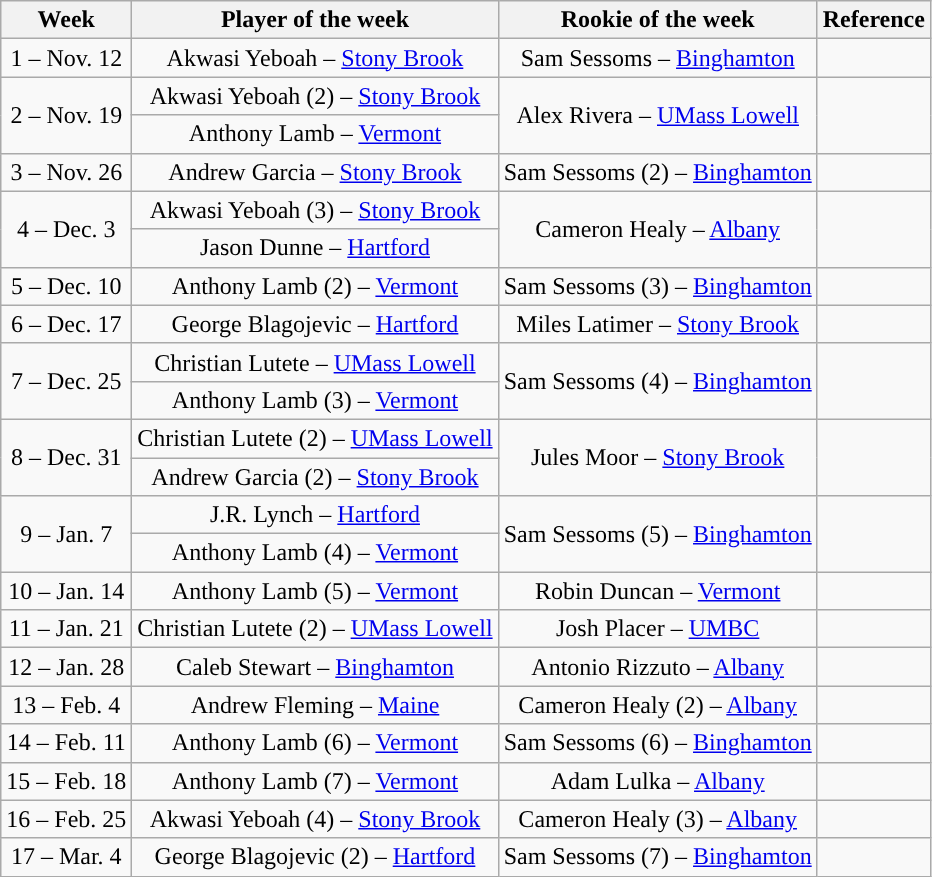<table class="wikitable" border="1" style="text-align: center;">
<tr>
<th>Week</th>
<th>Player of the week</th>
<th>Rookie of the week</th>
<th>Reference</th>
</tr>
<tr>
<td>1 – Nov. 12</td>
<td>Akwasi Yeboah – <a href='#'>Stony Brook</a></td>
<td>Sam Sessoms – <a href='#'>Binghamton</a></td>
<td></td>
</tr>
<tr>
<td rowspan="2">2 – Nov. 19</td>
<td>Akwasi Yeboah (2) – <a href='#'>Stony Brook</a></td>
<td rowspan="2">Alex Rivera – <a href='#'>UMass Lowell</a></td>
<td rowspan=2></td>
</tr>
<tr>
<td>Anthony Lamb – <a href='#'>Vermont</a></td>
</tr>
<tr>
<td>3 – Nov. 26</td>
<td>Andrew Garcia – <a href='#'>Stony Brook</a></td>
<td>Sam Sessoms (2) – <a href='#'>Binghamton</a></td>
<td></td>
</tr>
<tr>
<td rowspan="2">4 – Dec. 3</td>
<td>Akwasi Yeboah (3) – <a href='#'>Stony Brook</a></td>
<td rowspan="2">Cameron Healy – <a href='#'>Albany</a></td>
<td rowspan=2></td>
</tr>
<tr>
<td>Jason Dunne – <a href='#'>Hartford</a></td>
</tr>
<tr>
<td>5 – Dec. 10</td>
<td>Anthony Lamb (2) – <a href='#'>Vermont</a></td>
<td>Sam Sessoms (3) – <a href='#'>Binghamton</a></td>
<td></td>
</tr>
<tr>
<td>6 – Dec. 17</td>
<td>George Blagojevic – <a href='#'>Hartford</a></td>
<td>Miles Latimer – <a href='#'>Stony Brook</a></td>
<td></td>
</tr>
<tr>
<td rowspan="2">7 – Dec. 25</td>
<td>Christian Lutete – <a href='#'>UMass Lowell</a></td>
<td rowspan="2">Sam Sessoms (4) – <a href='#'>Binghamton</a></td>
<td rowspan=2></td>
</tr>
<tr>
<td>Anthony Lamb (3) – <a href='#'>Vermont</a></td>
</tr>
<tr>
<td rowspan="2">8 – Dec. 31</td>
<td>Christian Lutete (2) – <a href='#'>UMass Lowell</a></td>
<td rowspan="2">Jules Moor – <a href='#'>Stony Brook</a></td>
<td rowspan=2></td>
</tr>
<tr>
<td>Andrew Garcia (2) – <a href='#'>Stony Brook</a></td>
</tr>
<tr>
<td rowspan="2">9 – Jan. 7</td>
<td>J.R. Lynch – <a href='#'>Hartford</a></td>
<td rowspan="2">Sam Sessoms (5) – <a href='#'>Binghamton</a></td>
<td rowspan=2></td>
</tr>
<tr>
<td>Anthony Lamb (4) – <a href='#'>Vermont</a></td>
</tr>
<tr>
<td>10 – Jan. 14</td>
<td>Anthony Lamb (5) – <a href='#'>Vermont</a></td>
<td>Robin Duncan – <a href='#'>Vermont</a></td>
<td></td>
</tr>
<tr>
<td>11 – Jan. 21</td>
<td>Christian Lutete (2) – <a href='#'>UMass Lowell</a></td>
<td>Josh Placer – <a href='#'>UMBC</a></td>
<td></td>
</tr>
<tr>
<td>12 – Jan. 28</td>
<td>Caleb Stewart – <a href='#'>Binghamton</a></td>
<td>Antonio Rizzuto – <a href='#'>Albany</a></td>
<td></td>
</tr>
<tr>
<td>13 – Feb. 4</td>
<td>Andrew Fleming – <a href='#'>Maine</a></td>
<td>Cameron Healy (2) – <a href='#'>Albany</a></td>
<td></td>
</tr>
<tr>
<td>14 – Feb. 11</td>
<td>Anthony Lamb (6) – <a href='#'>Vermont</a></td>
<td>Sam Sessoms (6) – <a href='#'>Binghamton</a></td>
<td></td>
</tr>
<tr>
<td>15 – Feb. 18</td>
<td>Anthony Lamb (7) – <a href='#'>Vermont</a></td>
<td>Adam Lulka – <a href='#'>Albany</a></td>
<td></td>
</tr>
<tr>
<td>16 – Feb. 25</td>
<td>Akwasi Yeboah (4) – <a href='#'>Stony Brook</a></td>
<td>Cameron Healy (3) – <a href='#'>Albany</a></td>
<td></td>
</tr>
<tr>
<td>17 – Mar. 4</td>
<td>George Blagojevic (2) – <a href='#'>Hartford</a></td>
<td>Sam Sessoms (7) – <a href='#'>Binghamton</a></td>
<td></td>
</tr>
</table>
